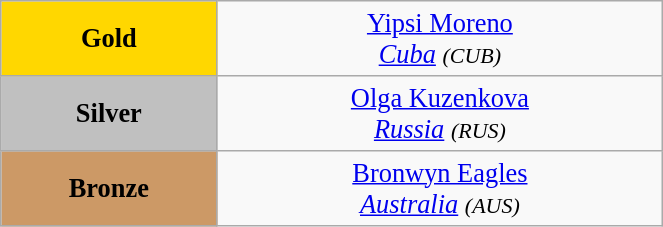<table class="wikitable" style=" text-align:center; font-size:110%;" width="35%">
<tr>
<td bgcolor="gold"><strong>Gold</strong></td>
<td> <a href='#'>Yipsi Moreno</a><br><em><a href='#'>Cuba</a> <small>(CUB)</small></em></td>
</tr>
<tr>
<td bgcolor="silver"><strong>Silver</strong></td>
<td> <a href='#'>Olga Kuzenkova</a><br><em><a href='#'>Russia</a> <small>(RUS)</small></em></td>
</tr>
<tr>
<td bgcolor="CC9966"><strong>Bronze</strong></td>
<td> <a href='#'>Bronwyn Eagles</a><br><em><a href='#'>Australia</a> <small>(AUS)</small></em></td>
</tr>
</table>
